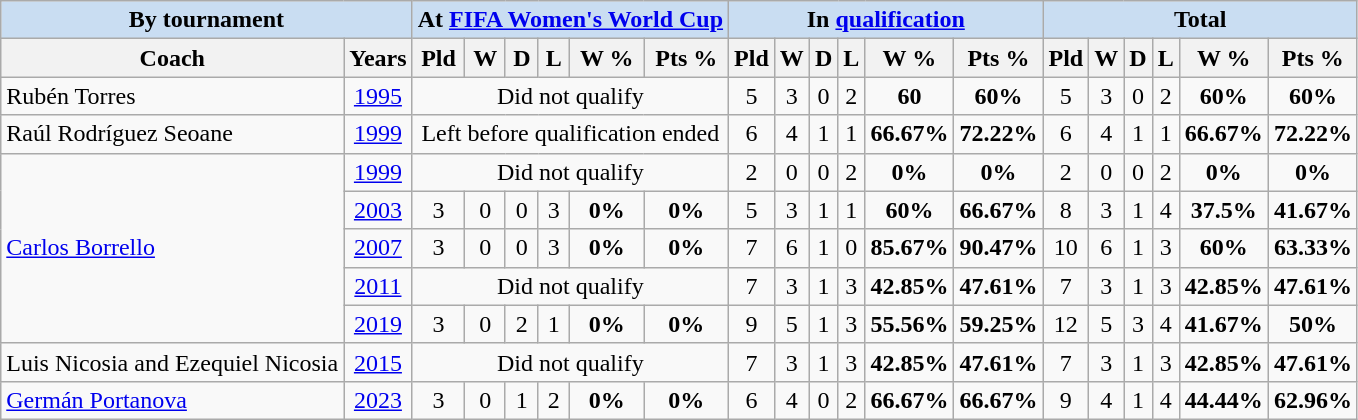<table class="wikitable sortable" style="text-align: center;">
<tr>
<th colspan=2 style="background:#c9ddf2;">By tournament</th>
<th colspan=6 style="background:#c9ddf2;">At <a href='#'>FIFA Women's World Cup</a></th>
<th colspan=6 style="background:#c9ddf2;">In <a href='#'>qualification</a></th>
<th colspan=6 style="background:#c9ddf2;">Total</th>
</tr>
<tr>
<th>Coach</th>
<th>Years</th>
<th>Pld</th>
<th>W</th>
<th>D</th>
<th>L</th>
<th>W %</th>
<th>Pts %</th>
<th>Pld</th>
<th>W</th>
<th>D</th>
<th>L</th>
<th>W %</th>
<th>Pts %</th>
<th>Pld</th>
<th>W</th>
<th>D</th>
<th>L</th>
<th>W %</th>
<th>Pts %</th>
</tr>
<tr>
<td align="left">Rubén Torres</td>
<td> <a href='#'>1995</a></td>
<td colspan=6>Did not qualify</td>
<td>5</td>
<td>3</td>
<td>0</td>
<td>2</td>
<td><strong>60</strong></td>
<td><strong>60%</strong></td>
<td>5</td>
<td>3</td>
<td>0</td>
<td>2</td>
<td><strong>60%</strong></td>
<td><strong>60%</strong></td>
</tr>
<tr>
<td align="left">Raúl Rodríguez Seoane</td>
<td> <a href='#'>1999</a></td>
<td colspan=6>Left before qualification ended</td>
<td>6</td>
<td>4</td>
<td>1</td>
<td>1</td>
<td><strong>66.67%</strong></td>
<td><strong>72.22%</strong></td>
<td>6</td>
<td>4</td>
<td>1</td>
<td>1</td>
<td><strong>66.67%</strong></td>
<td><strong>72.22%</strong></td>
</tr>
<tr>
<td align="left" rowspan=5><a href='#'>Carlos Borrello</a></td>
<td> <a href='#'>1999</a></td>
<td colspan=6>Did not qualify</td>
<td>2</td>
<td>0</td>
<td>0</td>
<td>2</td>
<td><strong>0%</strong></td>
<td><strong>0%</strong></td>
<td>2</td>
<td>0</td>
<td>0</td>
<td>2</td>
<td><strong>0%</strong></td>
<td><strong>0%</strong></td>
</tr>
<tr>
<td> <a href='#'>2003</a></td>
<td>3</td>
<td>0</td>
<td>0</td>
<td>3</td>
<td><strong>0%</strong></td>
<td><strong>0%</strong></td>
<td>5</td>
<td>3</td>
<td>1</td>
<td>1</td>
<td><strong>60%</strong></td>
<td><strong>66.67%</strong></td>
<td>8</td>
<td>3</td>
<td>1</td>
<td>4</td>
<td><strong>37.5%</strong></td>
<td><strong>41.67%</strong></td>
</tr>
<tr>
<td> <a href='#'>2007</a></td>
<td>3</td>
<td>0</td>
<td>0</td>
<td>3</td>
<td><strong>0%</strong></td>
<td><strong>0%</strong></td>
<td>7</td>
<td>6</td>
<td>1</td>
<td>0</td>
<td><strong>85.67%</strong></td>
<td><strong>90.47%</strong></td>
<td>10</td>
<td>6</td>
<td>1</td>
<td>3</td>
<td><strong>60%</strong></td>
<td><strong>63.33%</strong></td>
</tr>
<tr>
<td> <a href='#'>2011</a></td>
<td colspan=6>Did not qualify</td>
<td>7</td>
<td>3</td>
<td>1</td>
<td>3</td>
<td><strong>42.85%</strong></td>
<td><strong>47.61%</strong></td>
<td>7</td>
<td>3</td>
<td>1</td>
<td>3</td>
<td><strong>42.85%</strong></td>
<td><strong>47.61%</strong></td>
</tr>
<tr>
<td> <a href='#'>2019</a></td>
<td>3</td>
<td>0</td>
<td>2</td>
<td>1</td>
<td><strong>0%</strong></td>
<td><strong>0%</strong></td>
<td>9</td>
<td>5</td>
<td>1</td>
<td>3</td>
<td><strong>55.56%</strong></td>
<td><strong>59.25%</strong></td>
<td>12</td>
<td>5</td>
<td>3</td>
<td>4</td>
<td><strong>41.67%</strong></td>
<td><strong>50%</strong></td>
</tr>
<tr>
<td align="left">Luis Nicosia and Ezequiel Nicosia</td>
<td> <a href='#'>2015</a></td>
<td colspan=6>Did not qualify</td>
<td>7</td>
<td>3</td>
<td>1</td>
<td>3</td>
<td><strong>42.85%</strong></td>
<td><strong>47.61%</strong></td>
<td>7</td>
<td>3</td>
<td>1</td>
<td>3</td>
<td><strong>42.85%</strong></td>
<td><strong>47.61%</strong></td>
</tr>
<tr>
<td align="left"><a href='#'>Germán Portanova</a></td>
<td> <a href='#'>2023</a></td>
<td>3</td>
<td>0</td>
<td>1</td>
<td>2</td>
<td><strong>0%</strong></td>
<td><strong>0%</strong></td>
<td>6</td>
<td>4</td>
<td>0</td>
<td>2</td>
<td><strong>66.67%</strong></td>
<td><strong>66.67%</strong></td>
<td>9</td>
<td>4</td>
<td>1</td>
<td>4</td>
<td><strong>44.44%</strong></td>
<td><strong>62.96%</strong></td>
</tr>
</table>
